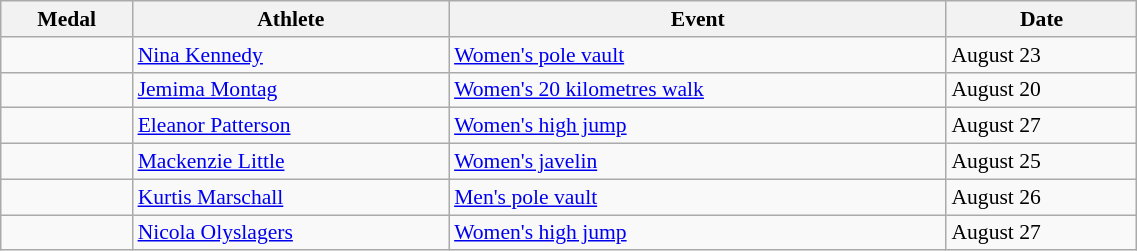<table class="wikitable" style="font-size:90%" width=60%>
<tr>
<th>Medal</th>
<th>Athlete</th>
<th>Event</th>
<th>Date</th>
</tr>
<tr>
<td></td>
<td><a href='#'>Nina Kennedy</a></td>
<td><a href='#'>Women's pole vault</a></td>
<td>August 23</td>
</tr>
<tr>
<td></td>
<td><a href='#'>Jemima Montag</a></td>
<td><a href='#'>Women's 20 kilometres walk</a></td>
<td>August 20</td>
</tr>
<tr>
<td></td>
<td><a href='#'>Eleanor Patterson</a></td>
<td><a href='#'>Women's high jump</a></td>
<td>August 27</td>
</tr>
<tr>
<td></td>
<td><a href='#'>Mackenzie Little</a></td>
<td><a href='#'>Women's javelin</a></td>
<td>August 25</td>
</tr>
<tr>
<td></td>
<td><a href='#'>Kurtis Marschall</a></td>
<td><a href='#'>Men's pole vault</a></td>
<td>August 26</td>
</tr>
<tr>
<td></td>
<td><a href='#'>Nicola Olyslagers</a></td>
<td><a href='#'>Women's high jump</a></td>
<td>August 27</td>
</tr>
</table>
